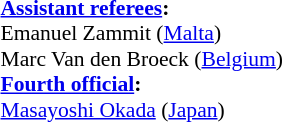<table width=100% style="font-size: 90%">
<tr>
<td><br><strong><a href='#'>Assistant referees</a>:</strong>
<br>Emanuel Zammit (<a href='#'>Malta</a>)
<br>Marc Van den Broeck (<a href='#'>Belgium</a>)
<br><strong><a href='#'>Fourth official</a>:</strong>
<br><a href='#'>Masayoshi Okada</a> (<a href='#'>Japan</a>)</td>
</tr>
</table>
